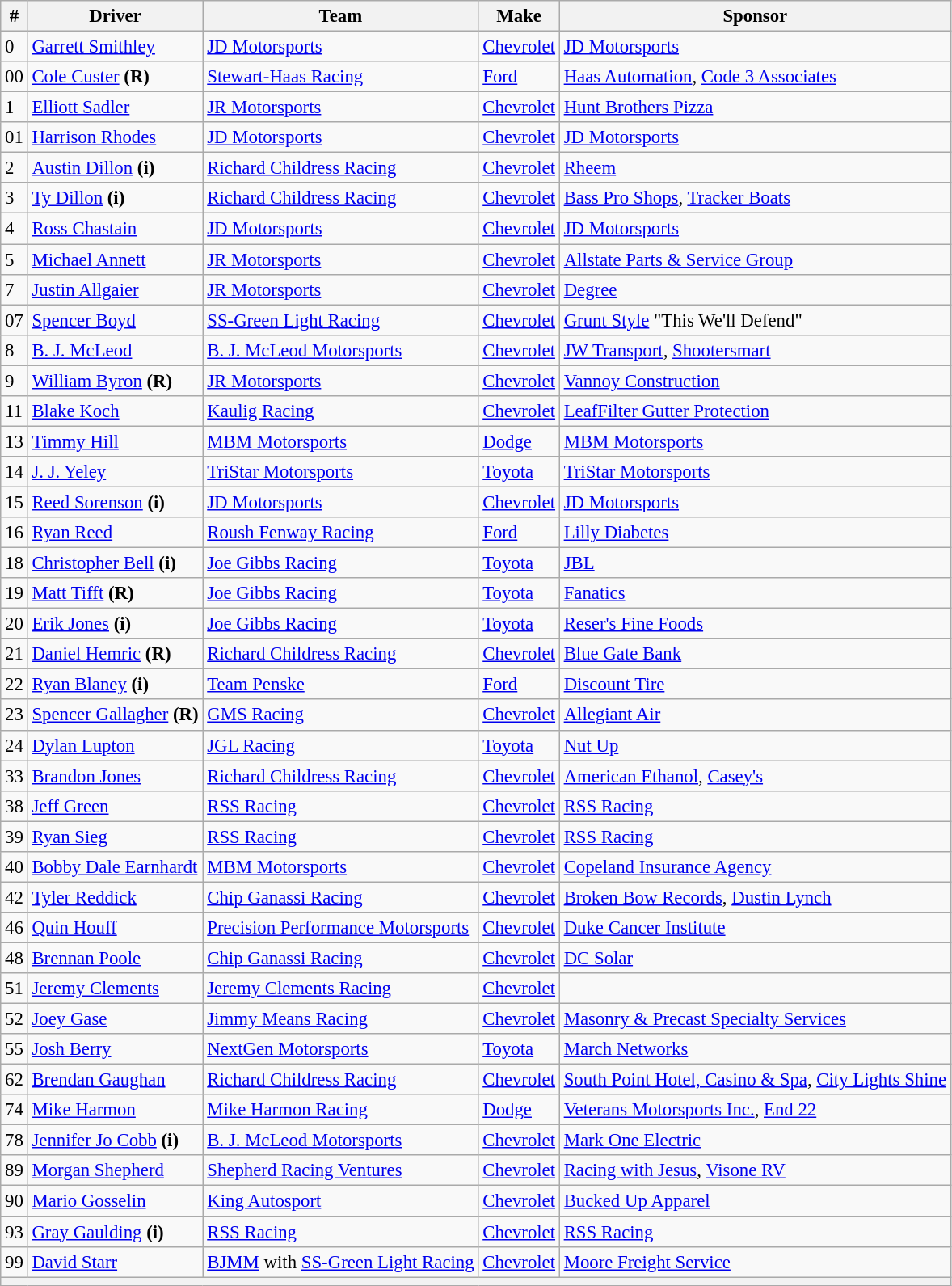<table class="wikitable" style="font-size:95%">
<tr>
<th>#</th>
<th>Driver</th>
<th>Team</th>
<th>Make</th>
<th>Sponsor</th>
</tr>
<tr>
<td>0</td>
<td><a href='#'>Garrett Smithley</a></td>
<td><a href='#'>JD Motorsports</a></td>
<td><a href='#'>Chevrolet</a></td>
<td><a href='#'>JD Motorsports</a></td>
</tr>
<tr>
<td>00</td>
<td><a href='#'>Cole Custer</a> <strong>(R)</strong></td>
<td><a href='#'>Stewart-Haas Racing</a></td>
<td><a href='#'>Ford</a></td>
<td><a href='#'>Haas Automation</a>, <a href='#'>Code 3 Associates</a></td>
</tr>
<tr>
<td>1</td>
<td><a href='#'>Elliott Sadler</a></td>
<td><a href='#'>JR Motorsports</a></td>
<td><a href='#'>Chevrolet</a></td>
<td><a href='#'>Hunt Brothers Pizza</a></td>
</tr>
<tr>
<td>01</td>
<td><a href='#'>Harrison Rhodes</a></td>
<td><a href='#'>JD Motorsports</a></td>
<td><a href='#'>Chevrolet</a></td>
<td><a href='#'>JD Motorsports</a></td>
</tr>
<tr>
<td>2</td>
<td><a href='#'>Austin Dillon</a> <strong>(i)</strong></td>
<td><a href='#'>Richard Childress Racing</a></td>
<td><a href='#'>Chevrolet</a></td>
<td><a href='#'>Rheem</a></td>
</tr>
<tr>
<td>3</td>
<td><a href='#'>Ty Dillon</a> <strong>(i)</strong></td>
<td><a href='#'>Richard Childress Racing</a></td>
<td><a href='#'>Chevrolet</a></td>
<td><a href='#'>Bass Pro Shops</a>, <a href='#'>Tracker Boats</a></td>
</tr>
<tr>
<td>4</td>
<td><a href='#'>Ross Chastain</a></td>
<td><a href='#'>JD Motorsports</a></td>
<td><a href='#'>Chevrolet</a></td>
<td><a href='#'>JD Motorsports</a></td>
</tr>
<tr>
<td>5</td>
<td><a href='#'>Michael Annett</a></td>
<td><a href='#'>JR Motorsports</a></td>
<td><a href='#'>Chevrolet</a></td>
<td><a href='#'>Allstate Parts & Service Group</a></td>
</tr>
<tr>
<td>7</td>
<td><a href='#'>Justin Allgaier</a></td>
<td><a href='#'>JR Motorsports</a></td>
<td><a href='#'>Chevrolet</a></td>
<td><a href='#'>Degree</a></td>
</tr>
<tr>
<td>07</td>
<td><a href='#'>Spencer Boyd</a></td>
<td><a href='#'>SS-Green Light Racing</a></td>
<td><a href='#'>Chevrolet</a></td>
<td><a href='#'>Grunt Style</a> "This We'll Defend"</td>
</tr>
<tr>
<td>8</td>
<td><a href='#'>B. J. McLeod</a></td>
<td><a href='#'>B. J. McLeod Motorsports</a></td>
<td><a href='#'>Chevrolet</a></td>
<td><a href='#'>JW Transport</a>, <a href='#'>Shootersmart</a></td>
</tr>
<tr>
<td>9</td>
<td><a href='#'>William Byron</a> <strong>(R)</strong></td>
<td><a href='#'>JR Motorsports</a></td>
<td><a href='#'>Chevrolet</a></td>
<td><a href='#'>Vannoy Construction</a></td>
</tr>
<tr>
<td>11</td>
<td><a href='#'>Blake Koch</a></td>
<td><a href='#'>Kaulig Racing</a></td>
<td><a href='#'>Chevrolet</a></td>
<td><a href='#'>LeafFilter Gutter Protection</a></td>
</tr>
<tr>
<td>13</td>
<td><a href='#'>Timmy Hill</a></td>
<td><a href='#'>MBM Motorsports</a></td>
<td><a href='#'>Dodge</a></td>
<td><a href='#'>MBM Motorsports</a></td>
</tr>
<tr>
<td>14</td>
<td><a href='#'>J. J. Yeley</a></td>
<td><a href='#'>TriStar Motorsports</a></td>
<td><a href='#'>Toyota</a></td>
<td><a href='#'>TriStar Motorsports</a></td>
</tr>
<tr>
<td>15</td>
<td><a href='#'>Reed Sorenson</a> <strong>(i)</strong></td>
<td><a href='#'>JD Motorsports</a></td>
<td><a href='#'>Chevrolet</a></td>
<td><a href='#'>JD Motorsports</a></td>
</tr>
<tr>
<td>16</td>
<td><a href='#'>Ryan Reed</a></td>
<td><a href='#'>Roush Fenway Racing</a></td>
<td><a href='#'>Ford</a></td>
<td><a href='#'>Lilly Diabetes</a></td>
</tr>
<tr>
<td>18</td>
<td><a href='#'>Christopher Bell</a> <strong>(i)</strong></td>
<td><a href='#'>Joe Gibbs Racing</a></td>
<td><a href='#'>Toyota</a></td>
<td><a href='#'>JBL</a></td>
</tr>
<tr>
<td>19</td>
<td><a href='#'>Matt Tifft</a> <strong>(R)</strong></td>
<td><a href='#'>Joe Gibbs Racing</a></td>
<td><a href='#'>Toyota</a></td>
<td><a href='#'>Fanatics</a></td>
</tr>
<tr>
<td>20</td>
<td><a href='#'>Erik Jones</a> <strong>(i)</strong></td>
<td><a href='#'>Joe Gibbs Racing</a></td>
<td><a href='#'>Toyota</a></td>
<td><a href='#'>Reser's Fine Foods</a></td>
</tr>
<tr>
<td>21</td>
<td><a href='#'>Daniel Hemric</a> <strong>(R)</strong></td>
<td><a href='#'>Richard Childress Racing</a></td>
<td><a href='#'>Chevrolet</a></td>
<td><a href='#'>Blue Gate Bank</a></td>
</tr>
<tr>
<td>22</td>
<td><a href='#'>Ryan Blaney</a> <strong>(i)</strong></td>
<td><a href='#'>Team Penske</a></td>
<td><a href='#'>Ford</a></td>
<td><a href='#'>Discount Tire</a></td>
</tr>
<tr>
<td>23</td>
<td><a href='#'>Spencer Gallagher</a> <strong>(R)</strong></td>
<td><a href='#'>GMS Racing</a></td>
<td><a href='#'>Chevrolet</a></td>
<td><a href='#'>Allegiant Air</a></td>
</tr>
<tr>
<td>24</td>
<td><a href='#'>Dylan Lupton</a></td>
<td><a href='#'>JGL Racing</a></td>
<td><a href='#'>Toyota</a></td>
<td><a href='#'>Nut Up</a></td>
</tr>
<tr>
<td>33</td>
<td><a href='#'>Brandon Jones</a></td>
<td><a href='#'>Richard Childress Racing</a></td>
<td><a href='#'>Chevrolet</a></td>
<td><a href='#'>American Ethanol</a>, <a href='#'>Casey's</a></td>
</tr>
<tr>
<td>38</td>
<td><a href='#'>Jeff Green</a></td>
<td><a href='#'>RSS Racing</a></td>
<td><a href='#'>Chevrolet</a></td>
<td><a href='#'>RSS Racing</a></td>
</tr>
<tr>
<td>39</td>
<td><a href='#'>Ryan Sieg</a></td>
<td><a href='#'>RSS Racing</a></td>
<td><a href='#'>Chevrolet</a></td>
<td><a href='#'>RSS Racing</a></td>
</tr>
<tr>
<td>40</td>
<td><a href='#'>Bobby Dale Earnhardt</a></td>
<td><a href='#'>MBM Motorsports</a></td>
<td><a href='#'>Chevrolet</a></td>
<td><a href='#'>Copeland Insurance Agency</a></td>
</tr>
<tr>
<td>42</td>
<td><a href='#'>Tyler Reddick</a></td>
<td><a href='#'>Chip Ganassi Racing</a></td>
<td><a href='#'>Chevrolet</a></td>
<td><a href='#'>Broken Bow Records</a>, <a href='#'>Dustin Lynch</a></td>
</tr>
<tr>
<td>46</td>
<td><a href='#'>Quin Houff</a></td>
<td><a href='#'>Precision Performance Motorsports</a></td>
<td><a href='#'>Chevrolet</a></td>
<td><a href='#'>Duke Cancer Institute</a></td>
</tr>
<tr>
<td>48</td>
<td><a href='#'>Brennan Poole</a></td>
<td><a href='#'>Chip Ganassi Racing</a></td>
<td><a href='#'>Chevrolet</a></td>
<td><a href='#'>DC Solar</a></td>
</tr>
<tr>
<td>51</td>
<td><a href='#'>Jeremy Clements</a></td>
<td><a href='#'>Jeremy Clements Racing</a></td>
<td><a href='#'>Chevrolet</a></td>
<td></td>
</tr>
<tr>
<td>52</td>
<td><a href='#'>Joey Gase</a></td>
<td><a href='#'>Jimmy Means Racing</a></td>
<td><a href='#'>Chevrolet</a></td>
<td><a href='#'>Masonry & Precast Specialty Services</a></td>
</tr>
<tr>
<td>55</td>
<td><a href='#'>Josh Berry</a></td>
<td><a href='#'>NextGen Motorsports</a></td>
<td><a href='#'>Toyota</a></td>
<td><a href='#'>March Networks</a></td>
</tr>
<tr>
<td>62</td>
<td><a href='#'>Brendan Gaughan</a></td>
<td><a href='#'>Richard Childress Racing</a></td>
<td><a href='#'>Chevrolet</a></td>
<td><a href='#'>South Point Hotel, Casino & Spa</a>, <a href='#'>City Lights Shine</a></td>
</tr>
<tr>
<td>74</td>
<td><a href='#'>Mike Harmon</a></td>
<td><a href='#'>Mike Harmon Racing</a></td>
<td><a href='#'>Dodge</a></td>
<td><a href='#'>Veterans Motorsports Inc.</a>, <a href='#'>End 22</a></td>
</tr>
<tr>
<td>78</td>
<td><a href='#'>Jennifer Jo Cobb</a> <strong>(i)</strong></td>
<td><a href='#'>B. J. McLeod Motorsports</a></td>
<td><a href='#'>Chevrolet</a></td>
<td><a href='#'>Mark One Electric</a></td>
</tr>
<tr>
<td>89</td>
<td><a href='#'>Morgan Shepherd</a></td>
<td><a href='#'>Shepherd Racing Ventures</a></td>
<td><a href='#'>Chevrolet</a></td>
<td><a href='#'>Racing with Jesus</a>, <a href='#'>Visone RV</a></td>
</tr>
<tr>
<td>90</td>
<td><a href='#'>Mario Gosselin</a></td>
<td><a href='#'>King Autosport</a></td>
<td><a href='#'>Chevrolet</a></td>
<td><a href='#'>Bucked Up Apparel</a></td>
</tr>
<tr>
<td>93</td>
<td><a href='#'>Gray Gaulding</a> <strong>(i)</strong></td>
<td><a href='#'>RSS Racing</a></td>
<td><a href='#'>Chevrolet</a></td>
<td><a href='#'>RSS Racing</a></td>
</tr>
<tr>
<td>99</td>
<td><a href='#'>David Starr</a></td>
<td><a href='#'>BJMM</a> with <a href='#'>SS-Green Light Racing</a></td>
<td><a href='#'>Chevrolet</a></td>
<td><a href='#'>Moore Freight Service</a></td>
</tr>
<tr>
<th colspan="5"></th>
</tr>
</table>
